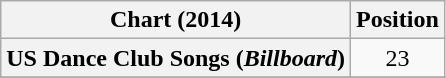<table class="wikitable plainrowheaders">
<tr>
<th scope="col">Chart (2014)</th>
<th scope="col">Position</th>
</tr>
<tr>
<th scope="row">US Dance Club Songs (<em>Billboard</em>)</th>
<td align="center">23</td>
</tr>
<tr>
</tr>
</table>
